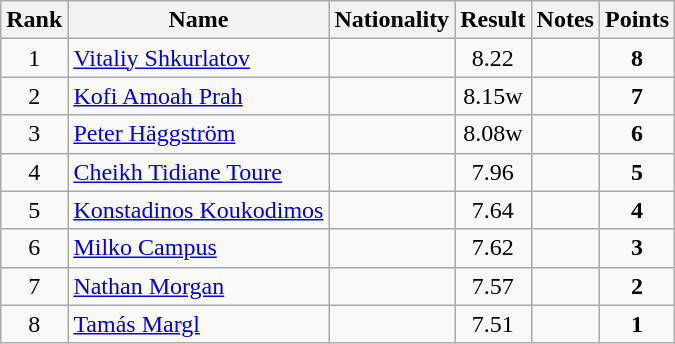<table class="wikitable sortable" style="text-align:center">
<tr>
<th>Rank</th>
<th>Name</th>
<th>Nationality</th>
<th>Result</th>
<th>Notes</th>
<th>Points</th>
</tr>
<tr>
<td>1</td>
<td align=left><a href='#'>Vitaliy Shkurlatov</a></td>
<td align=left></td>
<td>8.22</td>
<td></td>
<td><strong>8</strong></td>
</tr>
<tr>
<td>2</td>
<td align=left><a href='#'>Kofi Amoah Prah</a></td>
<td align=left></td>
<td>8.15w</td>
<td></td>
<td><strong>7</strong></td>
</tr>
<tr>
<td>3</td>
<td align=left><a href='#'>Peter Häggström</a></td>
<td align=left></td>
<td>8.08w</td>
<td></td>
<td><strong>6</strong></td>
</tr>
<tr>
<td>4</td>
<td align=left><a href='#'>Cheikh Tidiane Toure</a></td>
<td align=left></td>
<td>7.96</td>
<td></td>
<td><strong>5</strong></td>
</tr>
<tr>
<td>5</td>
<td align=left><a href='#'>Konstadinos Koukodimos</a></td>
<td align=left></td>
<td>7.64</td>
<td></td>
<td><strong>4</strong></td>
</tr>
<tr>
<td>6</td>
<td align=left><a href='#'>Milko Campus</a></td>
<td align=left></td>
<td>7.62</td>
<td></td>
<td><strong>3</strong></td>
</tr>
<tr>
<td>7</td>
<td align=left><a href='#'>Nathan Morgan</a></td>
<td align=left></td>
<td>7.57</td>
<td></td>
<td><strong>2</strong></td>
</tr>
<tr>
<td>8</td>
<td align=left><a href='#'>Tamás Margl</a></td>
<td align=left></td>
<td>7.51</td>
<td></td>
<td><strong>1</strong></td>
</tr>
</table>
